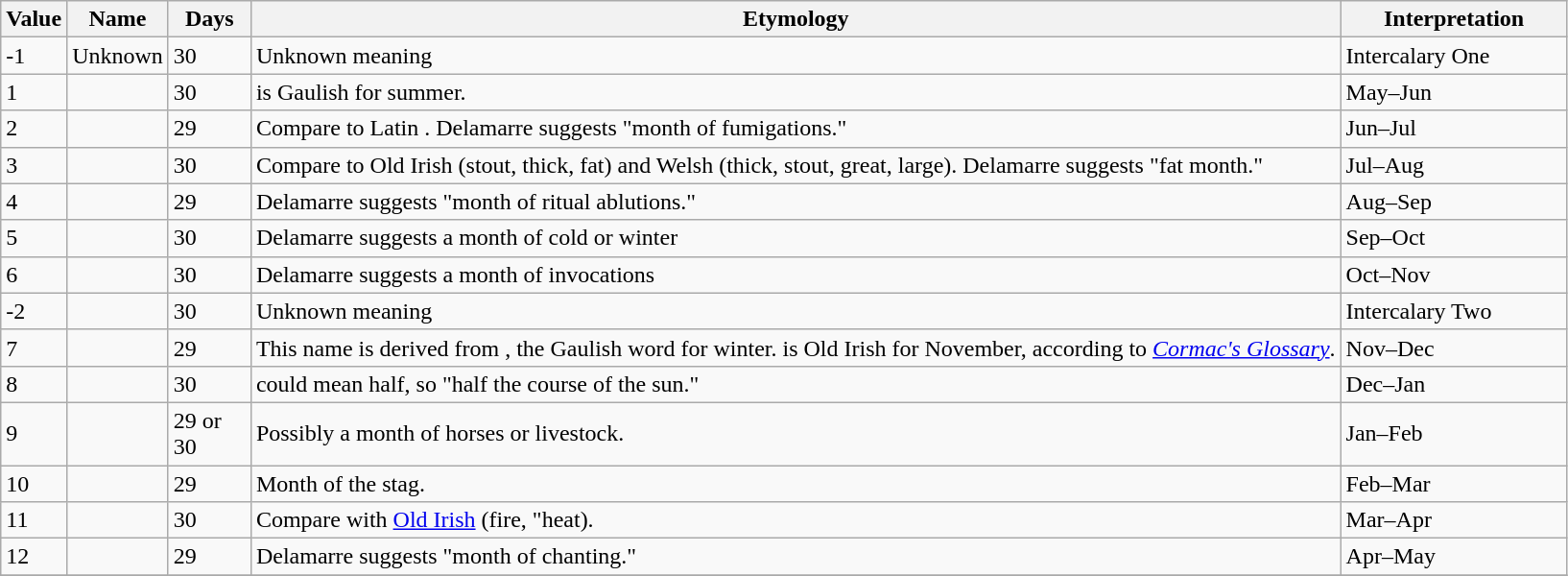<table class="wikitable">
<tr>
<th scope="col">Value</th>
<th scope="col">Name</th>
<th width=50px>Days</th>
<th scope="col">Etymology</th>
<th width=150px>Interpretation</th>
</tr>
<tr>
<td>-1</td>
<td>Unknown</td>
<td>30</td>
<td>Unknown meaning</td>
<td>Intercalary One</td>
</tr>
<tr>
<td>1</td>
<td></td>
<td>30</td>
<td> is Gaulish for summer.</td>
<td>May–Jun</td>
</tr>
<tr>
<td>2</td>
<td></td>
<td>29</td>
<td>Compare to Latin . Delamarre suggests "month of fumigations."</td>
<td>Jun–Jul</td>
</tr>
<tr>
<td>3</td>
<td></td>
<td>30</td>
<td>Compare to Old Irish  (stout, thick, fat) and Welsh  (thick, stout, great, large). Delamarre suggests "fat month."</td>
<td>Jul–Aug</td>
</tr>
<tr>
<td>4</td>
<td></td>
<td>29</td>
<td>Delamarre suggests "month of ritual ablutions."</td>
<td>Aug–Sep</td>
</tr>
<tr>
<td>5</td>
<td></td>
<td>30</td>
<td>Delamarre suggests a month of cold or winter</td>
<td>Sep–Oct</td>
</tr>
<tr>
<td>6</td>
<td></td>
<td>30</td>
<td>Delamarre suggests a month of invocations</td>
<td>Oct–Nov</td>
</tr>
<tr>
<td>-2</td>
<td></td>
<td>30</td>
<td>Unknown meaning</td>
<td>Intercalary Two</td>
</tr>
<tr>
<td>7</td>
<td></td>
<td>29</td>
<td>This name is derived from , the Gaulish word for winter.  is Old Irish for November, according to <em><a href='#'>Cormac's Glossary</a></em>.</td>
<td>Nov–Dec</td>
</tr>
<tr>
<td>8</td>
<td></td>
<td>30</td>
<td> could mean half, so "half the course of the sun."</td>
<td>Dec–Jan</td>
</tr>
<tr>
<td>9</td>
<td></td>
<td>29 or 30</td>
<td>Possibly a month of horses or livestock.</td>
<td>Jan–Feb</td>
</tr>
<tr>
<td>10</td>
<td></td>
<td>29</td>
<td>Month of the stag.</td>
<td>Feb–Mar</td>
</tr>
<tr>
<td>11</td>
<td></td>
<td>30</td>
<td>Compare with <a href='#'>Old Irish</a>  (fire, "heat).</td>
<td>Mar–Apr</td>
</tr>
<tr>
<td>12</td>
<td></td>
<td>29</td>
<td>Delamarre suggests "month of chanting."</td>
<td>Apr–May</td>
</tr>
<tr>
</tr>
</table>
